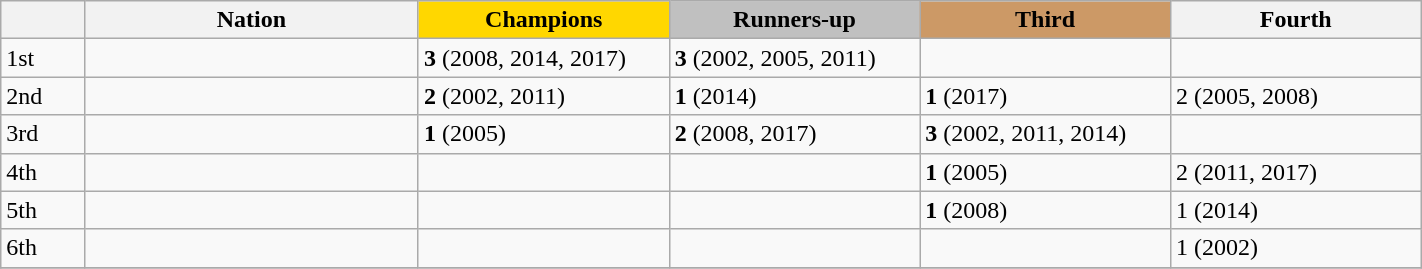<table class="wikitable" style="text-align: left;">
<tr>
<th width=5%></th>
<th width=20%>Nation</th>
<th style="background:#FFD700;" width=15%>Champions</th>
<th style="background:#C0C0C0;" width=15%>Runners-up</th>
<th style="background:#CC9966;" width=15%>Third</th>
<th width=15%>Fourth</th>
</tr>
<tr>
<td>1st</td>
<td><strong></strong></td>
<td><strong>3</strong> (2008, 2014, 2017)</td>
<td><strong>3</strong> (2002, 2005, 2011)</td>
<td></td>
<td></td>
</tr>
<tr>
<td>2nd</td>
<td><strong></strong></td>
<td><strong>2</strong> (2002, 2011)</td>
<td><strong>1</strong> (2014)</td>
<td><strong>1</strong> (2017)</td>
<td>2 (2005, 2008)</td>
</tr>
<tr>
<td>3rd</td>
<td><strong></strong></td>
<td><strong>1</strong> (2005)</td>
<td><strong>2</strong> (2008, 2017)</td>
<td><strong>3</strong> (2002, 2011, 2014)</td>
<td></td>
</tr>
<tr>
<td>4th</td>
<td></td>
<td></td>
<td></td>
<td><strong>1</strong> (2005)</td>
<td>2 (2011, 2017)</td>
</tr>
<tr>
<td>5th</td>
<td></td>
<td></td>
<td></td>
<td><strong>1</strong> (2008)</td>
<td>1 (2014)</td>
</tr>
<tr>
<td>6th</td>
<td></td>
<td></td>
<td></td>
<td></td>
<td>1 (2002)</td>
</tr>
<tr>
</tr>
</table>
